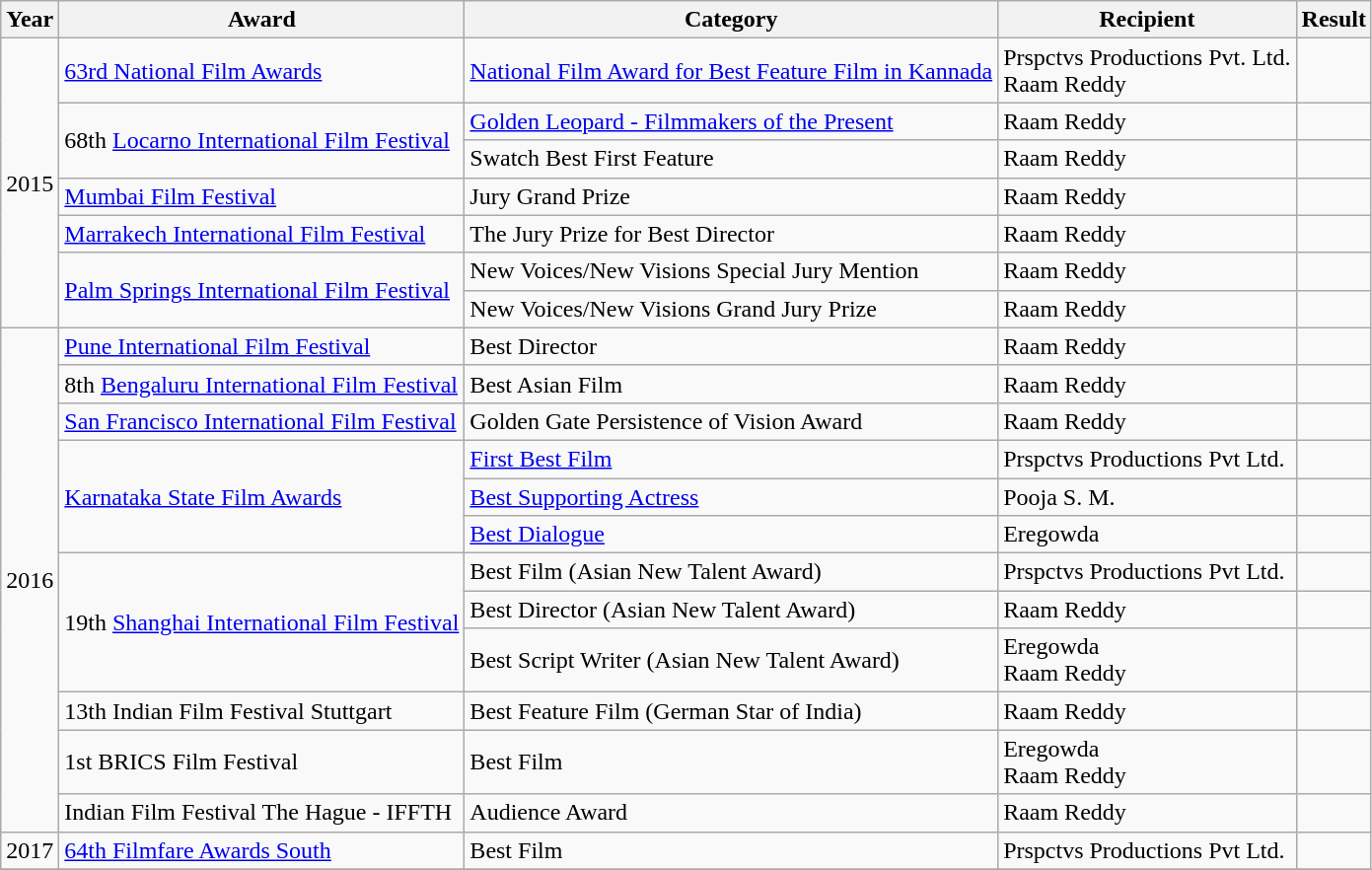<table class="wikitable">
<tr>
<th>Year</th>
<th>Award</th>
<th>Category</th>
<th>Recipient</th>
<th>Result</th>
</tr>
<tr>
<td rowspan="7">2015</td>
<td><a href='#'>63rd National Film Awards</a></td>
<td><a href='#'>National Film Award for Best Feature Film in Kannada</a></td>
<td>Prspctvs Productions Pvt. Ltd. <br>Raam Reddy</td>
<td></td>
</tr>
<tr>
<td rowspan=2>68th <a href='#'>Locarno International Film Festival</a></td>
<td><a href='#'>Golden Leopard - Filmmakers of the Present</a></td>
<td>Raam Reddy</td>
<td></td>
</tr>
<tr>
<td>Swatch Best First Feature</td>
<td>Raam Reddy</td>
<td></td>
</tr>
<tr>
<td><a href='#'>Mumbai Film Festival</a></td>
<td>Jury Grand Prize</td>
<td>Raam Reddy</td>
<td></td>
</tr>
<tr>
<td><a href='#'>Marrakech International Film Festival</a></td>
<td>The Jury Prize for Best Director</td>
<td>Raam Reddy</td>
<td></td>
</tr>
<tr>
<td rowspan=2><a href='#'>Palm Springs International Film Festival</a></td>
<td>New Voices/New Visions Special Jury Mention</td>
<td>Raam Reddy</td>
<td></td>
</tr>
<tr>
<td>New Voices/New Visions Grand Jury Prize</td>
<td>Raam Reddy</td>
<td></td>
</tr>
<tr>
<td rowspan="12">2016</td>
<td><a href='#'>Pune International Film Festival</a></td>
<td>Best Director</td>
<td>Raam Reddy</td>
<td></td>
</tr>
<tr>
<td>8th <a href='#'>Bengaluru International Film Festival</a></td>
<td>Best Asian Film</td>
<td>Raam Reddy</td>
<td></td>
</tr>
<tr>
<td><a href='#'>San Francisco International Film Festival</a></td>
<td>Golden Gate Persistence of Vision Award</td>
<td>Raam Reddy</td>
<td></td>
</tr>
<tr>
<td rowspan=3><a href='#'>Karnataka State Film Awards</a></td>
<td><a href='#'>First Best Film</a></td>
<td>Prspctvs Productions Pvt Ltd.</td>
<td></td>
</tr>
<tr>
<td><a href='#'>Best Supporting Actress</a></td>
<td>Pooja S. M.</td>
<td></td>
</tr>
<tr>
<td><a href='#'>Best Dialogue</a></td>
<td>Eregowda</td>
<td></td>
</tr>
<tr>
<td rowspan=3>19th <a href='#'>Shanghai International Film Festival</a></td>
<td>Best Film (Asian New Talent Award)</td>
<td>Prspctvs Productions Pvt Ltd.</td>
<td></td>
</tr>
<tr>
<td>Best Director (Asian New Talent Award)</td>
<td>Raam Reddy</td>
<td></td>
</tr>
<tr>
<td>Best Script Writer (Asian New Talent Award)</td>
<td>Eregowda<br>Raam Reddy</td>
<td></td>
</tr>
<tr>
<td>13th Indian Film Festival Stuttgart</td>
<td>Best Feature Film (German Star of India)</td>
<td>Raam Reddy</td>
<td></td>
</tr>
<tr>
<td>1st BRICS Film Festival</td>
<td>Best Film </td>
<td>Eregowda <br> Raam Reddy</td>
<td></td>
</tr>
<tr>
<td>Indian Film Festival The Hague - IFFTH</td>
<td>Audience Award </td>
<td>Raam Reddy</td>
<td></td>
</tr>
<tr>
<td rowspan="1">2017</td>
<td><a href='#'>64th Filmfare Awards South</a></td>
<td>Best Film</td>
<td>Prspctvs Productions Pvt Ltd.</td>
<td></td>
</tr>
<tr>
</tr>
</table>
